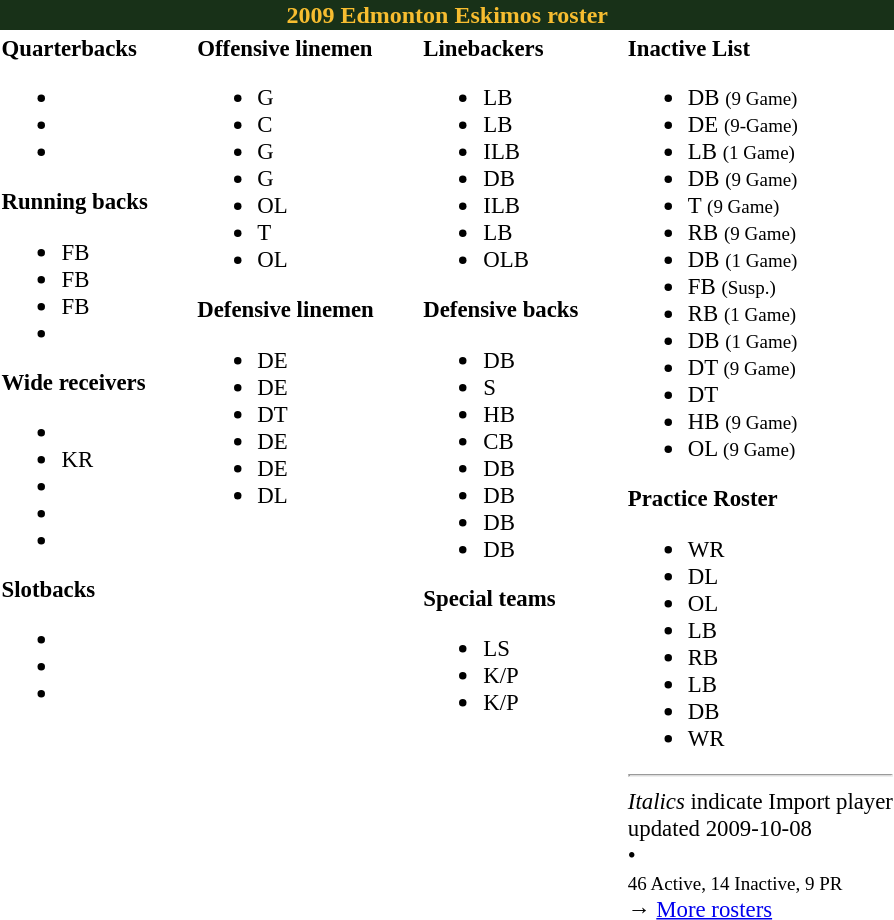<table class="toccolours" style="text-align: left;">
<tr>
<th colspan="7" style="background-color: #183118; color: #f7bd30; text-align: center">2009 Edmonton Eskimos roster</th>
</tr>
<tr>
<td style="font-size: 95%;" valign="top"><strong>Quarterbacks</strong><br><ul><li></li><li></li><li></li></ul><strong>Running backs</strong><ul><li> FB</li><li> FB</li><li> FB</li><li></li></ul><strong>Wide receivers</strong><ul><li></li><li> KR</li><li></li><li></li><li></li></ul><strong>Slotbacks</strong><ul><li></li><li></li><li></li></ul></td>
<td style="width: 25px;"></td>
<td style="font-size: 95%;" valign="top"><strong>Offensive linemen</strong><br><ul><li> G</li><li> C</li><li> G</li><li> G</li><li> OL</li><li> T</li><li> OL</li></ul><strong>Defensive linemen</strong><ul><li> DE</li><li> DE</li><li> DT</li><li> DE</li><li> DE</li><li> DL</li></ul></td>
<td style="width: 25px;"></td>
<td style="font-size: 95%;" valign="top"><strong>Linebackers</strong><br><ul><li> LB</li><li> LB</li><li> ILB</li><li> DB</li><li> ILB</li><li> LB</li><li> OLB</li></ul><strong>Defensive backs</strong><ul><li> DB</li><li> S</li><li> HB</li><li> CB</li><li> DB</li><li> DB</li><li> DB</li><li> DB</li></ul><strong>Special teams</strong><ul><li> LS</li><li> K/P</li><li> K/P</li></ul></td>
<td style="width: 25px;"></td>
<td style="font-size: 95%;" valign="top"><strong>Inactive List</strong><br><ul><li> DB  <small>(9 Game)</small></li><li> DE  <small>(9-Game)</small></li><li> LB  <small>(1 Game)</small></li><li> DB  <small>(9 Game)</small></li><li> T  <small>(9 Game)</small></li><li> RB  <small>(9 Game)</small></li><li> DB  <small>(1 Game)</small></li><li> FB <small>(Susp.)</small></li><li> RB  <small>(1 Game)</small></li><li> DB  <small>(1 Game)</small></li><li> DT  <small>(9 Game)</small></li><li> DT </li><li> HB  <small>(9 Game)</small></li><li> OL  <small>(9 Game)</small></li></ul><strong>Practice Roster</strong><ul><li> WR</li><li> DL</li><li> OL</li><li> LB</li><li> RB</li><li> LB</li><li> DB</li><li> WR</li></ul><hr>
<em>Italics</em> indicate Import player<br>
<span></span> updated 2009-10-08<br>
<span></span> • <span></span><br>
<small>46 Active, 14 Inactive, 9 PR</small><br>→ <a href='#'>More rosters</a></td>
</tr>
<tr>
</tr>
</table>
